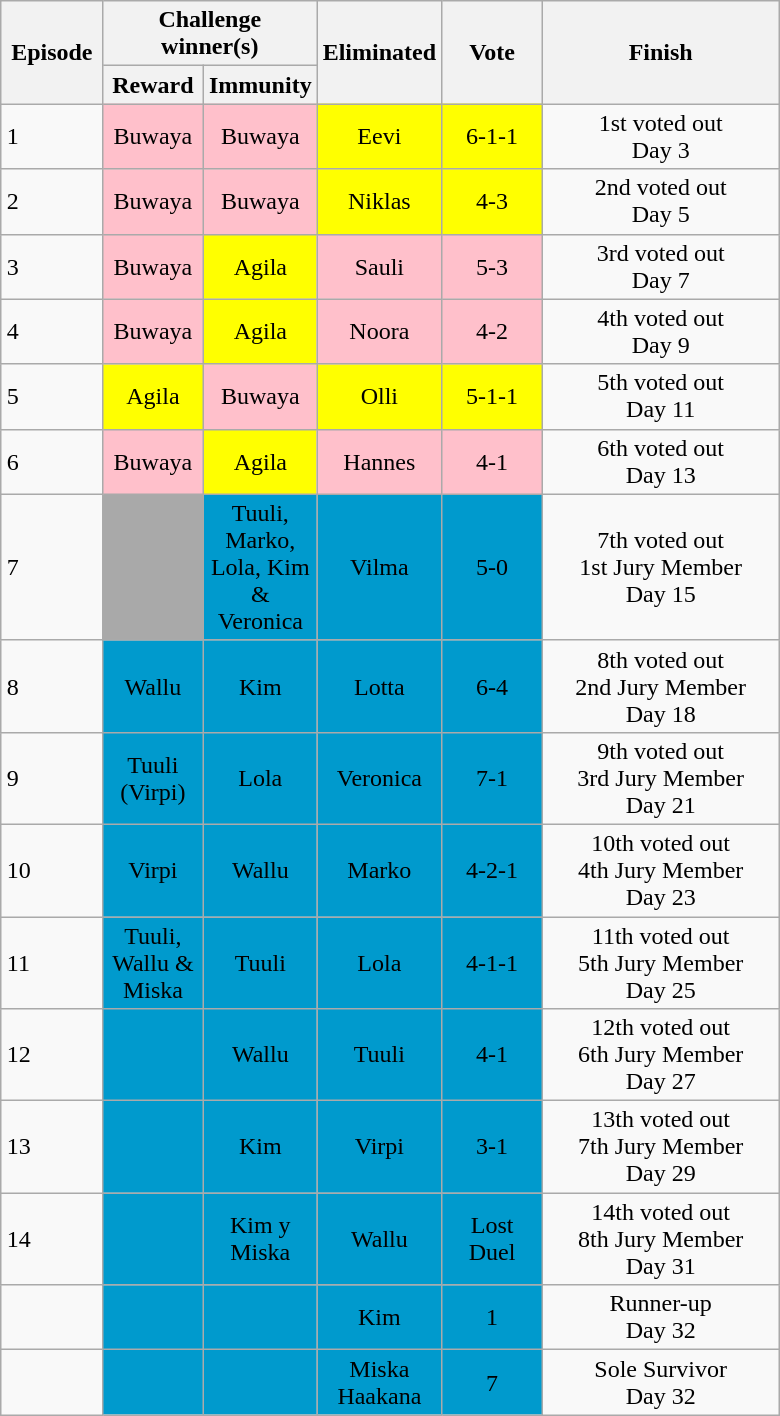<table class="wikitable" style="margin:auto; text-align:center">
<tr>
<th rowspan=2 width="60">Episode</th>
<th colspan=2>Challenge winner(s)</th>
<th rowspan=2 width="60">Eliminated</th>
<th rowspan=2 width="60">Vote</th>
<th rowspan=2 width="150">Finish</th>
</tr>
<tr>
<th width="60">Reward</th>
<th width="60">Immunity</th>
</tr>
<tr>
<td align="left">1</td>
<td bgcolor="pink">Buwaya</td>
<td bgcolor="pink">Buwaya</td>
<td bgcolor="yellow">Eevi</td>
<td bgcolor="yellow">6-1-1</td>
<td>1st voted out<br>Day 3</td>
</tr>
<tr>
<td align="left">2</td>
<td bgcolor="pink">Buwaya</td>
<td bgcolor="pink">Buwaya</td>
<td bgcolor="yellow">Niklas</td>
<td bgcolor="yellow">4-3</td>
<td>2nd voted out<br>Day 5</td>
</tr>
<tr>
<td align="left">3</td>
<td bgcolor="pink">Buwaya</td>
<td bgcolor="yellow">Agila</td>
<td bgcolor="pink">Sauli</td>
<td bgcolor="pink">5-3</td>
<td>3rd voted out<br>Day 7</td>
</tr>
<tr>
<td align="left">4</td>
<td bgcolor="pink">Buwaya</td>
<td bgcolor="yellow">Agila</td>
<td bgcolor="pink">Noora</td>
<td bgcolor="pink">4-2</td>
<td>4th voted out<br>Day 9</td>
</tr>
<tr>
<td align="left">5</td>
<td bgcolor="yellow">Agila</td>
<td bgcolor="pink">Buwaya</td>
<td bgcolor="yellow">Olli</td>
<td bgcolor="yellow">5-1-1</td>
<td>5th voted out<br>Day 11</td>
</tr>
<tr>
<td align="left">6</td>
<td bgcolor="pink">Buwaya</td>
<td bgcolor="yellow">Agila</td>
<td bgcolor="pink">Hannes</td>
<td bgcolor="pink">4-1</td>
<td>6th voted out<br>Day 13</td>
</tr>
<tr>
<td align="left">7</td>
<td bgcolor="darkgrey"></td>
<td bgcolor="009ACD">Tuuli, Marko, Lola, Kim & Veronica</td>
<td bgcolor="009ACD">Vilma</td>
<td bgcolor="009ACD">5-0</td>
<td>7th voted out<br>1st Jury Member<br>Day 15</td>
</tr>
<tr>
<td align="left">8</td>
<td bgcolor="009ACD">Wallu</td>
<td bgcolor="009ACD">Kim</td>
<td bgcolor="009ACD">Lotta</td>
<td bgcolor="009ACD">6-4</td>
<td>8th voted out<br>2nd Jury Member<br>Day 18</td>
</tr>
<tr>
<td align="left">9</td>
<td bgcolor="009ACD">Tuuli (Virpi)</td>
<td bgcolor="009ACD">Lola</td>
<td bgcolor="009ACD">Veronica</td>
<td bgcolor="009ACD">7-1</td>
<td>9th voted out<br>3rd Jury Member<br>Day 21</td>
</tr>
<tr>
<td align="left">10</td>
<td bgcolor="009ACD">Virpi</td>
<td bgcolor="009ACD">Wallu</td>
<td bgcolor="009ACD">Marko</td>
<td bgcolor="009ACD">4-2-1</td>
<td>10th voted out<br>4th Jury Member<br>Day 23</td>
</tr>
<tr>
<td align="left">11</td>
<td bgcolor="009ACD">Tuuli, Wallu & Miska</td>
<td bgcolor="009ACD">Tuuli</td>
<td bgcolor="009ACD">Lola</td>
<td bgcolor="009ACD">4-1-1</td>
<td>11th voted out<br>5th Jury Member<br>Day 25</td>
</tr>
<tr>
<td align="left">12</td>
<td bgcolor="009ACD"></td>
<td bgcolor="009ACD">Wallu</td>
<td bgcolor="009ACD">Tuuli</td>
<td bgcolor="009ACD">4-1</td>
<td>12th voted out<br>6th Jury Member<br>Day 27</td>
</tr>
<tr>
<td align="left">13</td>
<td bgcolor="009ACD"></td>
<td bgcolor="009ACD">Kim</td>
<td bgcolor="009ACD">Virpi</td>
<td bgcolor="009ACD">3-1</td>
<td>13th voted out<br>7th Jury Member<br>Day 29</td>
</tr>
<tr>
<td align="left">14</td>
<td bgcolor="009ACD"></td>
<td bgcolor="009ACD">Kim y Miska</td>
<td bgcolor="009ACD">Wallu</td>
<td bgcolor="009ACD">Lost Duel</td>
<td>14th voted out<br>8th Jury Member<br>Day 31</td>
</tr>
<tr>
<td></td>
<td bgcolor="009ACD"></td>
<td bgcolor="009ACD"></td>
<td bgcolor="009ACD">Kim</td>
<td bgcolor="009ACD">1</td>
<td>Runner-up<br>Day 32</td>
</tr>
<tr>
<td></td>
<td bgcolor="009ACD"></td>
<td bgcolor="009ACD"></td>
<td bgcolor="009ACD">Miska Haakana</td>
<td bgcolor="009ACD">7</td>
<td>Sole Survivor<br>Day 32</td>
</tr>
</table>
